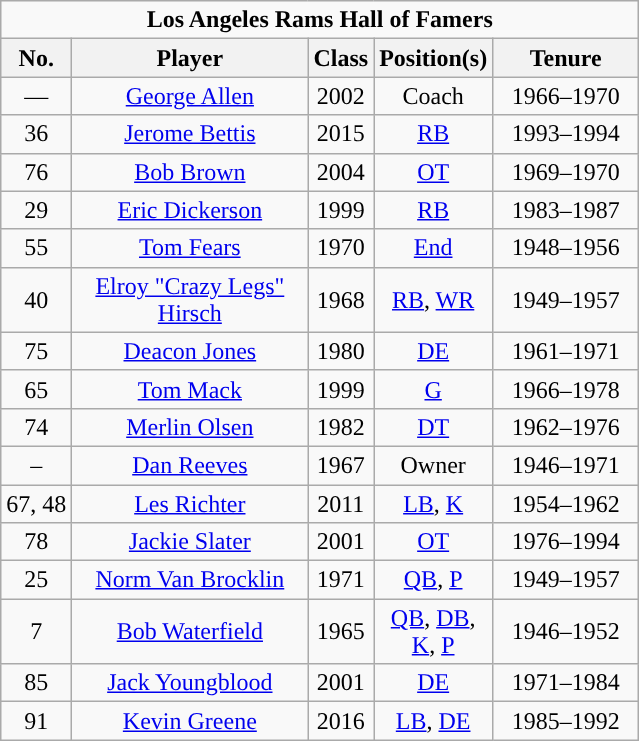<table class="wikitable sortable" style="text-align:center">
<tr>
<td colspan="5"><strong>Los Angeles Rams Hall of Famers</strong></td>
</tr>
<tr>
<th style="width:40px; ">No.</th>
<th style="width:150px; ">Player</th>
<th style="width:30px; ">Class</th>
<th style="width:40px; ">Position(s)</th>
<th style="width:90px; ">Tenure</th>
</tr>
<tr>
<td>—</td>
<td><a href='#'>George Allen</a></td>
<td>2002</td>
<td>Coach</td>
<td>1966–1970</td>
</tr>
<tr>
<td>36</td>
<td><a href='#'>Jerome Bettis</a></td>
<td>2015</td>
<td><a href='#'>RB</a></td>
<td>1993–1994</td>
</tr>
<tr>
<td>76</td>
<td><a href='#'>Bob Brown</a></td>
<td>2004</td>
<td><a href='#'>OT</a></td>
<td>1969–1970</td>
</tr>
<tr>
<td>29</td>
<td><a href='#'>Eric Dickerson</a></td>
<td>1999</td>
<td><a href='#'>RB</a></td>
<td>1983–1987</td>
</tr>
<tr>
<td>55</td>
<td><a href='#'>Tom Fears</a></td>
<td>1970</td>
<td><a href='#'>End</a></td>
<td>1948–1956</td>
</tr>
<tr>
<td>40</td>
<td><a href='#'>Elroy "Crazy Legs" Hirsch</a></td>
<td>1968</td>
<td><a href='#'>RB</a>, <a href='#'>WR</a></td>
<td>1949–1957</td>
</tr>
<tr>
<td>75</td>
<td><a href='#'>Deacon Jones</a></td>
<td>1980</td>
<td><a href='#'>DE</a></td>
<td>1961–1971</td>
</tr>
<tr>
<td>65</td>
<td><a href='#'>Tom Mack</a></td>
<td>1999</td>
<td><a href='#'>G</a></td>
<td>1966–1978</td>
</tr>
<tr>
<td>74</td>
<td><a href='#'>Merlin Olsen</a></td>
<td>1982</td>
<td><a href='#'>DT</a></td>
<td>1962–1976</td>
</tr>
<tr>
<td>–</td>
<td><a href='#'>Dan Reeves</a></td>
<td>1967</td>
<td>Owner</td>
<td>1946–1971</td>
</tr>
<tr>
<td>67, 48</td>
<td><a href='#'>Les Richter</a></td>
<td>2011</td>
<td><a href='#'>LB</a>, <a href='#'>K</a></td>
<td>1954–1962</td>
</tr>
<tr>
<td>78</td>
<td><a href='#'>Jackie Slater</a></td>
<td>2001</td>
<td><a href='#'>OT</a></td>
<td>1976–1994</td>
</tr>
<tr>
<td>25</td>
<td><a href='#'>Norm Van Brocklin</a></td>
<td>1971</td>
<td><a href='#'>QB</a>, <a href='#'>P</a></td>
<td>1949–1957</td>
</tr>
<tr>
<td>7</td>
<td><a href='#'>Bob Waterfield</a></td>
<td>1965</td>
<td><a href='#'>QB</a>, <a href='#'>DB</a>, <a href='#'>K</a>, <a href='#'>P</a></td>
<td>1946–1952</td>
</tr>
<tr>
<td>85</td>
<td><a href='#'>Jack Youngblood</a></td>
<td>2001</td>
<td><a href='#'>DE</a></td>
<td>1971–1984</td>
</tr>
<tr>
<td>91</td>
<td><a href='#'>Kevin Greene</a></td>
<td>2016</td>
<td><a href='#'>LB</a>, <a href='#'>DE</a></td>
<td>1985–1992</td>
</tr>
</table>
